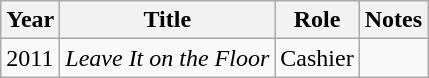<table class="wikitable sortable">
<tr>
<th>Year</th>
<th>Title</th>
<th>Role</th>
<th class="unsortable">Notes</th>
</tr>
<tr>
<td>2011</td>
<td><em>Leave It on the Floor</em></td>
<td>Cashier</td>
<td></td>
</tr>
</table>
